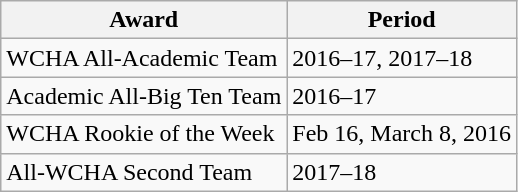<table class="wikitable">
<tr>
<th>Award</th>
<th>Period</th>
</tr>
<tr>
<td>WCHA All-Academic Team</td>
<td>2016–17, 2017–18</td>
</tr>
<tr>
<td>Academic All-Big Ten Team</td>
<td>2016–17</td>
</tr>
<tr>
<td>WCHA Rookie of the Week</td>
<td>Feb 16, March 8, 2016</td>
</tr>
<tr>
<td>All-WCHA Second Team</td>
<td>2017–18</td>
</tr>
</table>
